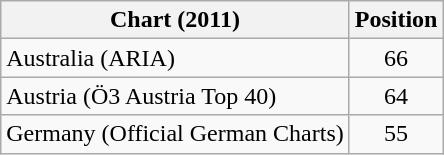<table class="wikitable sortable">
<tr>
<th>Chart (2011)</th>
<th>Position</th>
</tr>
<tr>
<td>Australia (ARIA)</td>
<td style="text-align:center;">66</td>
</tr>
<tr>
<td>Austria (Ö3 Austria Top 40)</td>
<td style="text-align:center;">64</td>
</tr>
<tr>
<td>Germany (Official German Charts)</td>
<td style="text-align:center;">55</td>
</tr>
</table>
